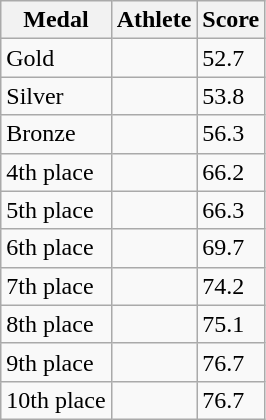<table class="wikitable">
<tr>
<th>Medal</th>
<th>Athlete</th>
<th>Score</th>
</tr>
<tr>
<td>Gold</td>
<td></td>
<td>52.7</td>
</tr>
<tr>
<td>Silver</td>
<td></td>
<td>53.8</td>
</tr>
<tr>
<td>Bronze</td>
<td></td>
<td>56.3</td>
</tr>
<tr>
<td>4th place</td>
<td></td>
<td>66.2</td>
</tr>
<tr>
<td>5th place</td>
<td></td>
<td>66.3</td>
</tr>
<tr>
<td>6th place</td>
<td></td>
<td>69.7</td>
</tr>
<tr>
<td>7th place</td>
<td></td>
<td>74.2</td>
</tr>
<tr>
<td>8th place</td>
<td></td>
<td>75.1</td>
</tr>
<tr>
<td>9th place</td>
<td></td>
<td>76.7</td>
</tr>
<tr>
<td>10th place</td>
<td></td>
<td>76.7</td>
</tr>
</table>
